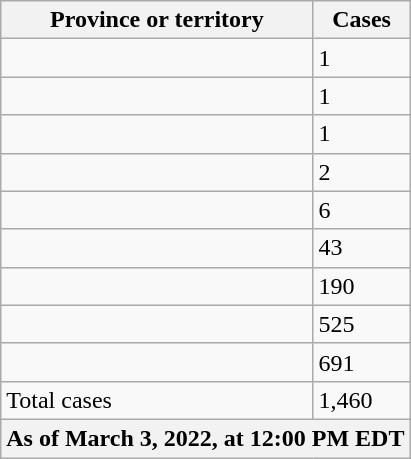<table class="wikitable sortable">
<tr>
<th>Province or territory</th>
<th>Cases</th>
</tr>
<tr>
<td></td>
<td>1</td>
</tr>
<tr>
<td></td>
<td>1</td>
</tr>
<tr>
<td></td>
<td>1</td>
</tr>
<tr>
<td></td>
<td>2</td>
</tr>
<tr>
<td></td>
<td>6</td>
</tr>
<tr>
<td></td>
<td>43</td>
</tr>
<tr>
<td></td>
<td>190</td>
</tr>
<tr>
<td></td>
<td>525</td>
</tr>
<tr>
<td></td>
<td>691</td>
</tr>
<tr>
<td>Total cases</td>
<td>1,460</td>
</tr>
<tr>
<th colspan="2">As of March 3, 2022, at 12:00 PM EDT</th>
</tr>
</table>
